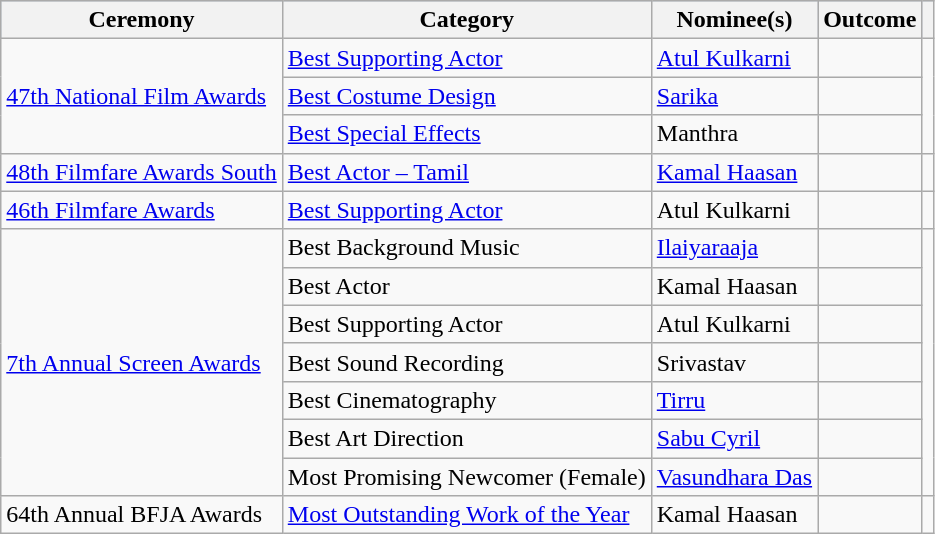<table class="wikitable">
<tr style="background:#b0c4de; text-align:center;">
<th>Ceremony</th>
<th>Category</th>
<th>Nominee(s)</th>
<th>Outcome</th>
<th></th>
</tr>
<tr>
<td rowspan="3"><a href='#'>47th National Film Awards</a></td>
<td><a href='#'>Best Supporting Actor</a></td>
<td><a href='#'>Atul Kulkarni</a></td>
<td></td>
<td rowspan="3" style="text-align:center;"></td>
</tr>
<tr>
<td><a href='#'>Best Costume Design</a></td>
<td><a href='#'>Sarika</a></td>
<td></td>
</tr>
<tr>
<td><a href='#'>Best Special Effects</a></td>
<td>Manthra</td>
<td></td>
</tr>
<tr>
<td><a href='#'>48th Filmfare Awards South</a></td>
<td><a href='#'>Best Actor – Tamil</a></td>
<td><a href='#'>Kamal Haasan</a></td>
<td></td>
<td style="text-align:center;"></td>
</tr>
<tr>
<td><a href='#'>46th Filmfare Awards</a></td>
<td><a href='#'>Best Supporting Actor</a></td>
<td>Atul Kulkarni</td>
<td></td>
<td style="text-align:center;"></td>
</tr>
<tr>
<td rowspan="7"><a href='#'>7th Annual Screen Awards</a></td>
<td>Best Background Music</td>
<td><a href='#'>Ilaiyaraaja</a></td>
<td></td>
<td rowspan="7" style="text-align:center;"></td>
</tr>
<tr>
<td>Best Actor</td>
<td>Kamal Haasan</td>
<td></td>
</tr>
<tr>
<td>Best Supporting Actor</td>
<td>Atul Kulkarni</td>
<td></td>
</tr>
<tr>
<td>Best Sound Recording</td>
<td>Srivastav</td>
<td></td>
</tr>
<tr>
<td>Best Cinematography</td>
<td><a href='#'>Tirru</a></td>
<td></td>
</tr>
<tr>
<td>Best Art Direction</td>
<td><a href='#'>Sabu Cyril</a></td>
<td></td>
</tr>
<tr>
<td>Most Promising Newcomer (Female)</td>
<td><a href='#'>Vasundhara Das</a></td>
<td></td>
</tr>
<tr>
<td>64th Annual BFJA Awards</td>
<td><a href='#'>Most Outstanding Work of the Year</a></td>
<td>Kamal Haasan</td>
<td></td>
<td style="text-align:center;"></td>
</tr>
</table>
